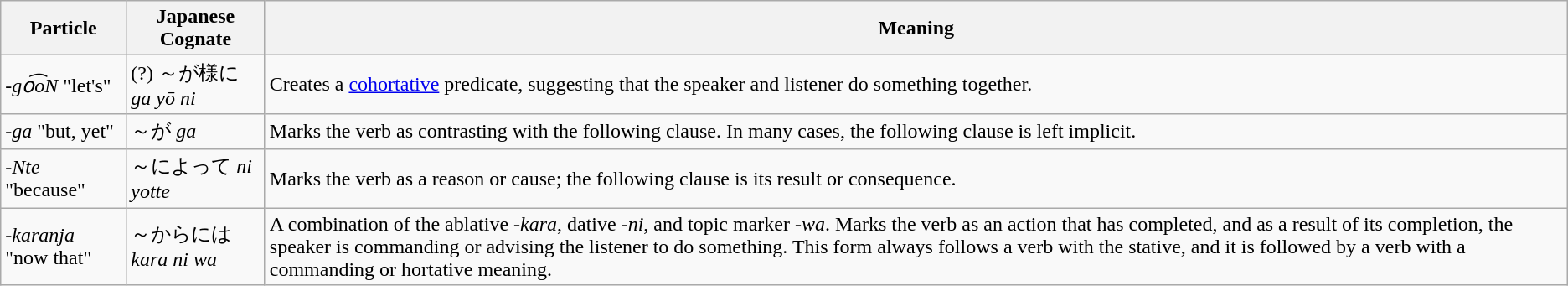<table class="wikitable">
<tr>
<th>Particle</th>
<th>Japanese Cognate</th>
<th>Meaning</th>
</tr>
<tr>
<td><em>-go͡oN</em> "let's"</td>
<td>(?) ～が様に <em>ga yō ni</em></td>
<td>Creates a <a href='#'>cohortative</a> predicate, suggesting that the speaker and listener do something together.</td>
</tr>
<tr>
<td><em>-ga</em> "but, yet"</td>
<td>～が  <em>ga</em></td>
<td>Marks the verb as contrasting with the following clause. In many cases, the following clause is left implicit.</td>
</tr>
<tr>
<td><em>-Nte</em> "because"</td>
<td>～によって <em>ni yotte</em></td>
<td>Marks the verb as a reason or cause; the following clause is its result or consequence.</td>
</tr>
<tr>
<td><em>-karanja</em> "now that"</td>
<td>～からには <em>kara ni wa</em></td>
<td>A combination of the ablative <em>-kara</em>, dative <em>-ni</em>, and topic marker <em>-wa</em>. Marks the verb as an action that has completed, and as a result of its completion, the speaker is commanding or advising the listener to do something. This form always follows a verb with the stative, and it is followed by a verb with a commanding or hortative meaning.</td>
</tr>
</table>
